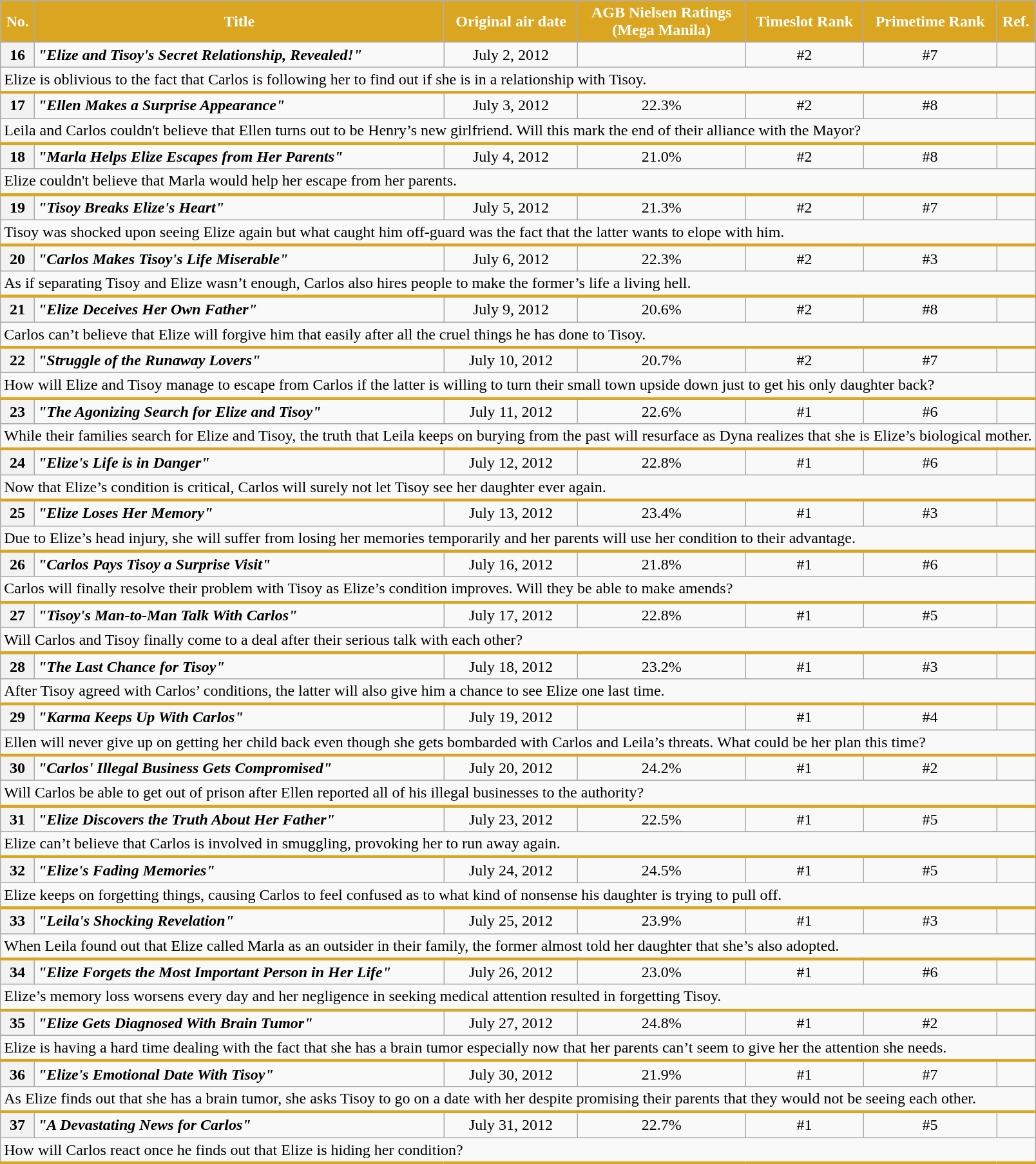<table class="wikitable" style="text-align:center">
<tr>
<th style="background:#DAA520; color:#ffffff">No.</th>
<th style="background:#DAA520; color:#ffffff">Title</th>
<th style="background:#DAA520; color:#ffffff">Original air date</th>
<th style="background:#DAA520; color:#ffffff">AGB Nielsen Ratings<br>(Mega Manila)</th>
<th style="background:#DAA520; color:#ffffff">Timeslot Rank</th>
<th style="background:#DAA520; color:#ffffff">Primetime Rank</th>
<th style="background:#DAA520; color:#ffffff">Ref.</th>
</tr>
<tr>
<th>16</th>
<td align="left"><strong><em>"Elize and Tisoy's Secret Relationship, Revealed!"</em></strong></td>
<td>July 2, 2012</td>
<td></td>
<td>#2</td>
<td>#7</td>
<td></td>
</tr>
<tr>
<td colspan = "7" style="text-align: left; border-bottom: 3px solid #DAA520;">Elize is oblivious to the fact that Carlos is following her to find out if she is in a relationship with Tisoy.</td>
</tr>
<tr>
<th>17</th>
<td align="left"><strong><em>"Ellen Makes a Surprise Appearance"</em></strong></td>
<td>July 3, 2012</td>
<td>22.3%</td>
<td>#2</td>
<td>#8</td>
<td></td>
</tr>
<tr>
<td colspan = "7" style="text-align: left; border-bottom: 3px solid #DAA520;">Leila and Carlos couldn't believe that Ellen turns out to be Henry’s new girlfriend. Will this mark the end of their alliance with the Mayor?</td>
</tr>
<tr>
<th>18</th>
<td align="left"><strong><em>"Marla Helps Elize Escapes from Her Parents"</em></strong></td>
<td>July 4, 2012</td>
<td>21.0%</td>
<td>#2</td>
<td>#8</td>
<td></td>
</tr>
<tr>
<td colspan = "7" style="text-align: left; border-bottom: 3px solid #DAA520;">Elize couldn't believe that Marla would help her escape from her parents.</td>
</tr>
<tr>
<th>19</th>
<td align="left"><strong><em>"Tisoy Breaks Elize's Heart"</em></strong></td>
<td>July 5, 2012</td>
<td>21.3%</td>
<td>#2</td>
<td>#7</td>
<td></td>
</tr>
<tr>
<td colspan = "7" style="text-align: left; border-bottom: 3px solid #DAA520;">Tisoy was shocked upon seeing Elize again but what caught him off-guard was the fact that the latter wants to elope with him.</td>
</tr>
<tr>
<th>20</th>
<td align="left"><strong><em>"Carlos Makes Tisoy's Life Miserable"</em></strong></td>
<td>July 6, 2012</td>
<td>22.3%</td>
<td>#2</td>
<td>#3</td>
<td></td>
</tr>
<tr>
<td colspan = "7" style="text-align: left; border-bottom: 3px solid #DAA520;">As if separating Tisoy and Elize wasn’t enough, Carlos also hires people to make the former’s life a living hell.</td>
</tr>
<tr>
<th>21</th>
<td align="left"><strong><em>"Elize Deceives Her Own Father"</em></strong></td>
<td>July 9, 2012</td>
<td>20.6%</td>
<td>#2</td>
<td>#8</td>
<td></td>
</tr>
<tr>
<td colspan = "7" style="text-align: left; border-bottom: 3px solid #DAA520;">Carlos can’t believe that Elize will forgive him that easily after all the cruel things he has done to Tisoy.</td>
</tr>
<tr>
<th>22</th>
<td align="left"><strong><em>"Struggle of the Runaway Lovers"</em></strong></td>
<td>July 10, 2012</td>
<td>20.7%</td>
<td>#2</td>
<td>#7</td>
<td></td>
</tr>
<tr>
<td colspan = "7" style="text-align: left; border-bottom: 3px solid #DAA520;">How will Elize and Tisoy manage to escape from Carlos if the latter is willing to turn their small town upside down just to get his only daughter back?</td>
</tr>
<tr>
<th>23</th>
<td align="left"><strong><em>"The Agonizing Search for Elize and Tisoy"</em></strong></td>
<td>July 11, 2012</td>
<td>22.6%</td>
<td>#1</td>
<td>#6</td>
<td></td>
</tr>
<tr>
<td colspan = "7" style="text-align: left; border-bottom: 3px solid #DAA520;">While their families search for Elize and Tisoy, the truth that Leila keeps on burying from the past will resurface as Dyna realizes that she is Elize’s biological mother.</td>
</tr>
<tr>
<th>24</th>
<td align="left"><strong><em>"Elize's Life is in Danger"</em></strong></td>
<td>July 12, 2012</td>
<td>22.8%</td>
<td>#1</td>
<td>#6</td>
<td></td>
</tr>
<tr>
<td colspan = "7" style="text-align: left; border-bottom: 3px solid #DAA520;">Now that Elize’s condition is critical, Carlos will surely not let Tisoy see her daughter ever again.</td>
</tr>
<tr>
<th>25</th>
<td align="left"><strong><em>"Elize Loses Her Memory"</em></strong></td>
<td>July 13, 2012</td>
<td>23.4%</td>
<td>#1</td>
<td>#3</td>
<td></td>
</tr>
<tr>
<td colspan = "7" style="text-align: left; border-bottom: 3px solid #DAA520;">Due to Elize’s head injury, she will suffer from losing her memories temporarily and her parents will use her condition to their advantage.</td>
</tr>
<tr>
<th>26</th>
<td align="left"><strong><em>"Carlos Pays Tisoy a Surprise Visit"</em></strong></td>
<td>July 16, 2012</td>
<td>21.8%</td>
<td>#1</td>
<td>#6</td>
<td></td>
</tr>
<tr>
<td colspan = "7" style="text-align: left; border-bottom: 3px solid #DAA520;">Carlos will finally resolve their problem with Tisoy as Elize’s condition improves. Will they be able to make amends?</td>
</tr>
<tr>
<th>27</th>
<td align="left"><strong><em>"Tisoy's Man-to-Man Talk With Carlos"</em></strong></td>
<td>July 17, 2012</td>
<td>22.8%</td>
<td>#1</td>
<td>#5</td>
<td></td>
</tr>
<tr>
<td colspan = "7" style="text-align: left; border-bottom: 3px solid #DAA520;">Will Carlos and Tisoy finally come to a deal after their serious talk with each other?</td>
</tr>
<tr>
<th>28</th>
<td align="left"><strong><em>"The Last Chance for Tisoy"</em></strong></td>
<td>July 18, 2012</td>
<td>23.2%</td>
<td>#1</td>
<td>#3</td>
<td></td>
</tr>
<tr>
<td colspan = "7" style="text-align: left; border-bottom: 3px solid #DAA520;">After Tisoy agreed with Carlos’ conditions, the latter will also give him a chance to see Elize one last time.</td>
</tr>
<tr>
<th>29</th>
<td align="left"><strong><em>"Karma Keeps Up With Carlos"</em></strong></td>
<td>July 19, 2012</td>
<td></td>
<td>#1</td>
<td>#4</td>
<td></td>
</tr>
<tr>
<td colspan = "7" style="text-align: left; border-bottom: 3px solid #DAA520;">Ellen will never give up on getting her child back even though she gets bombarded with Carlos and Leila’s threats. What could be her plan this time?</td>
</tr>
<tr>
<th>30</th>
<td align="left"><strong><em>"Carlos' Illegal Business Gets Compromised"</em></strong></td>
<td>July 20, 2012</td>
<td>24.2%</td>
<td>#1</td>
<td>#2</td>
<td></td>
</tr>
<tr>
<td colspan = "7" style="text-align: left; border-bottom: 3px solid #DAA520;">Will Carlos be able to get out of prison after Ellen reported all of his illegal businesses to the authority?</td>
</tr>
<tr>
<th>31</th>
<td align="left"><strong><em>"Elize Discovers the Truth About Her Father"</em></strong></td>
<td>July 23, 2012</td>
<td>22.5%</td>
<td>#1</td>
<td>#5</td>
<td></td>
</tr>
<tr>
<td colspan = "7" style="text-align: left; border-bottom: 3px solid #DAA520;">Elize can’t believe that Carlos is involved in smuggling, provoking her to run away again.</td>
</tr>
<tr>
<th>32</th>
<td align="left"><strong><em>"Elize's Fading Memories"</em></strong></td>
<td>July 24, 2012</td>
<td>24.5%</td>
<td>#1</td>
<td>#5</td>
<td></td>
</tr>
<tr>
<td colspan = "7" style="text-align: left; border-bottom: 3px solid #DAA520;">Elize keeps on forgetting things, causing Carlos to feel confused as to what kind of nonsense his daughter is trying to pull off.</td>
</tr>
<tr>
<th>33</th>
<td align="left"><strong><em>"Leila's Shocking Revelation"</em></strong></td>
<td>July 25, 2012</td>
<td>23.9%</td>
<td>#1</td>
<td>#3</td>
<td></td>
</tr>
<tr>
<td colspan = "7" style="text-align: left; border-bottom: 3px solid #DAA520;">When Leila found out that Elize called Marla as an outsider in their family, the former almost told her daughter that she’s also adopted.</td>
</tr>
<tr>
<th>34</th>
<td align="left"><strong><em>"Elize Forgets the Most Important Person in Her Life"</em></strong></td>
<td>July 26, 2012</td>
<td>23.0%</td>
<td>#1</td>
<td>#6</td>
<td></td>
</tr>
<tr>
<td colspan = "7" style="text-align: left; border-bottom: 3px solid #DAA520;">Elize’s memory loss worsens every day and her negligence in seeking medical attention resulted in forgetting Tisoy.</td>
</tr>
<tr>
<th>35</th>
<td align="left"><strong><em>"Elize Gets Diagnosed With Brain Tumor"</em></strong></td>
<td>July 27, 2012</td>
<td>24.8%</td>
<td>#1</td>
<td>#2</td>
<td></td>
</tr>
<tr>
<td colspan = "7" style="text-align: left; border-bottom: 3px solid #DAA520;">Elize is having a hard time dealing with the fact that she has a brain tumor especially now that her parents can’t seem to give her the attention she needs.</td>
</tr>
<tr>
<th>36</th>
<td align="left"><strong><em>"Elize's Emotional Date With Tisoy"</em></strong></td>
<td>July 30, 2012</td>
<td>21.9%</td>
<td>#1</td>
<td>#7</td>
<td></td>
</tr>
<tr>
<td colspan = "7" style="text-align: left; border-bottom: 3px solid #DAA520;">As Elize finds out that she has a brain tumor, she asks Tisoy to go on a date with her despite promising their parents that they would not be seeing each other.</td>
</tr>
<tr>
<th>37</th>
<td align="left"><strong><em>"A Devastating News for Carlos"</em></strong></td>
<td>July 31, 2012</td>
<td>22.7%</td>
<td>#1</td>
<td>#5</td>
<td></td>
</tr>
<tr>
<td colspan = "7" style="text-align: left; border-bottom: 3px solid #DAA520;">How will Carlos react once he finds out that Elize is hiding her condition?</td>
</tr>
</table>
